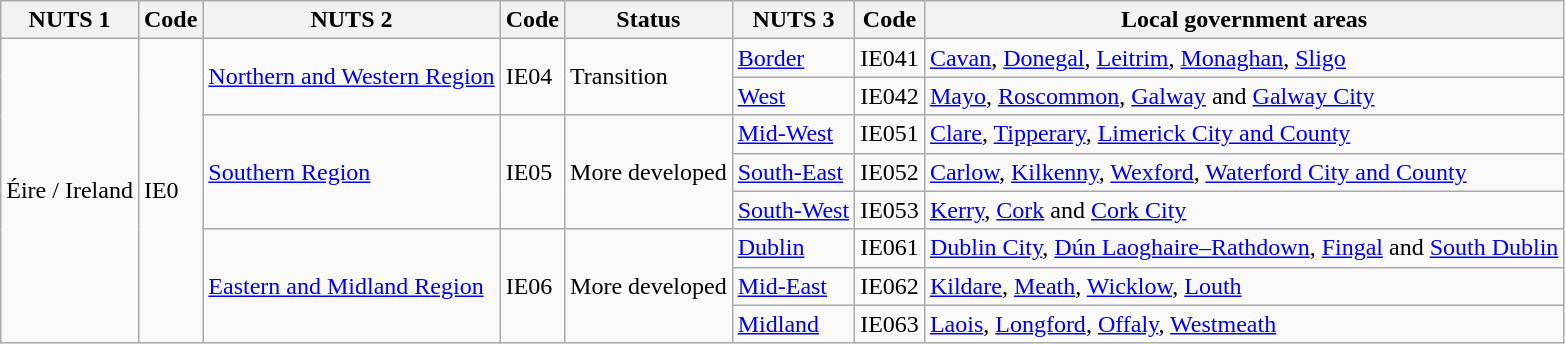<table class="wikitable sortable">
<tr>
<th>NUTS 1</th>
<th>Code</th>
<th>NUTS 2</th>
<th>Code</th>
<th>Status</th>
<th>NUTS 3</th>
<th>Code</th>
<th>Local government areas</th>
</tr>
<tr>
<td rowspan=8>Éire / Ireland</td>
<td rowspan=8>IE0</td>
<td rowspan=2><a href='#'>Northern and Western Region</a></td>
<td rowspan=2>IE04</td>
<td rowspan=2>Transition</td>
<td><a href='#'>Border</a></td>
<td>IE041</td>
<td><a href='#'>Cavan</a>, <a href='#'>Donegal</a>, <a href='#'>Leitrim</a>, <a href='#'>Monaghan</a>, <a href='#'>Sligo</a></td>
</tr>
<tr>
<td><a href='#'>West</a></td>
<td>IE042</td>
<td><a href='#'>Mayo</a>, <a href='#'>Roscommon</a>, <a href='#'>Galway</a> and <a href='#'>Galway City</a></td>
</tr>
<tr>
<td rowspan=3><a href='#'>Southern Region</a></td>
<td rowspan=3>IE05</td>
<td rowspan=3>More developed</td>
<td><a href='#'>Mid-West</a></td>
<td>IE051</td>
<td><a href='#'>Clare</a>, <a href='#'>Tipperary</a>, <a href='#'>Limerick City and County</a></td>
</tr>
<tr>
<td><a href='#'>South-East</a></td>
<td>IE052</td>
<td><a href='#'>Carlow</a>, <a href='#'>Kilkenny</a>, <a href='#'>Wexford</a>, <a href='#'>Waterford City and County</a></td>
</tr>
<tr>
<td><a href='#'>South-West</a></td>
<td>IE053</td>
<td><a href='#'>Kerry</a>, <a href='#'>Cork</a> and <a href='#'>Cork City</a></td>
</tr>
<tr>
<td rowspan=3><a href='#'>Eastern and Midland Region</a></td>
<td rowspan=3>IE06</td>
<td rowspan=3>More developed</td>
<td><a href='#'>Dublin</a></td>
<td>IE061</td>
<td><a href='#'>Dublin City</a>, <a href='#'>Dún Laoghaire–Rathdown</a>, <a href='#'>Fingal</a> and <a href='#'>South Dublin</a></td>
</tr>
<tr>
<td><a href='#'>Mid-East</a></td>
<td>IE062</td>
<td><a href='#'>Kildare</a>, <a href='#'>Meath</a>, <a href='#'>Wicklow</a>, <a href='#'>Louth</a></td>
</tr>
<tr>
<td><a href='#'>Midland</a></td>
<td>IE063</td>
<td><a href='#'>Laois</a>, <a href='#'>Longford</a>, <a href='#'>Offaly</a>, <a href='#'>Westmeath</a></td>
</tr>
</table>
